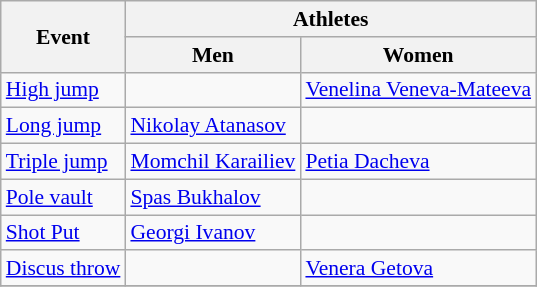<table class=wikitable style="font-size:90%">
<tr>
<th rowspan=2>Event</th>
<th colspan=2>Athletes</th>
</tr>
<tr>
<th>Men</th>
<th>Women</th>
</tr>
<tr>
<td><a href='#'>High jump</a></td>
<td></td>
<td><a href='#'>Venelina Veneva-Mateeva</a></td>
</tr>
<tr>
<td><a href='#'>Long jump</a></td>
<td><a href='#'>Nikolay Atanasov</a></td>
<td></td>
</tr>
<tr>
<td><a href='#'>Triple jump</a></td>
<td><a href='#'>Momchil Karailiev</a></td>
<td><a href='#'>Petia Dacheva</a></td>
</tr>
<tr>
<td><a href='#'>Pole vault</a></td>
<td><a href='#'>Spas Bukhalov</a></td>
<td></td>
</tr>
<tr>
<td><a href='#'>Shot Put</a></td>
<td><a href='#'>Georgi Ivanov</a></td>
<td></td>
</tr>
<tr>
<td><a href='#'>Discus throw</a></td>
<td></td>
<td><a href='#'>Venera Getova</a></td>
</tr>
<tr>
</tr>
</table>
